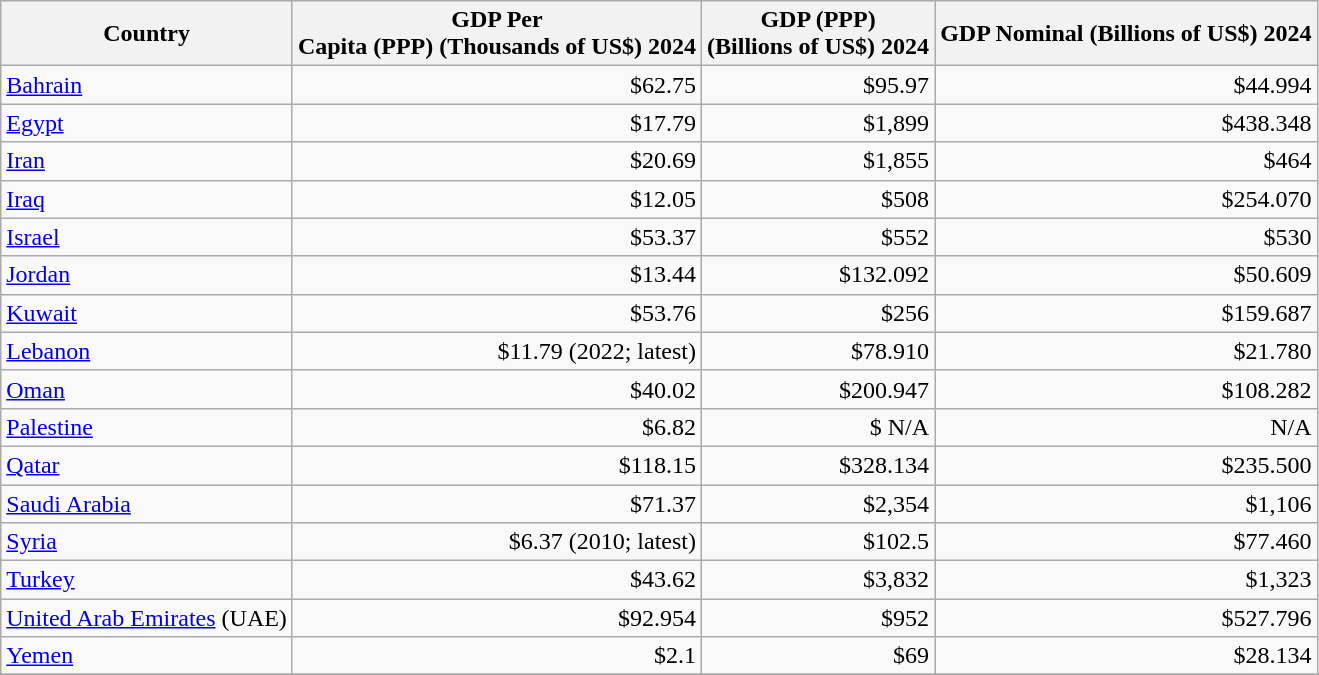<table class="wikitable sortable">
<tr>
<th>Country</th>
<th>GDP Per <br> Capita (PPP) (Thousands of US$) 2024</th>
<th>GDP (PPP)<br> (Billions of US$) 2024</th>
<th>GDP Nominal (Billions of US$) 2024</th>
</tr>
<tr>
<td> <a href='#'>Bahrain</a></td>
<td align=right>$62.75</td>
<td align=right>$95.97</td>
<td align=right>$44.994</td>
</tr>
<tr>
<td> <a href='#'>Egypt</a></td>
<td align=right>$17.79</td>
<td align=right>$1,899</td>
<td align=right>$438.348</td>
</tr>
<tr>
<td> <a href='#'>Iran</a></td>
<td align=right>$20.69</td>
<td align=right>$1,855</td>
<td align=right>$464</td>
</tr>
<tr>
<td> <a href='#'>Iraq</a></td>
<td align=right>$12.05</td>
<td align=right>$508</td>
<td align=right>$254.070</td>
</tr>
<tr>
<td> <a href='#'>Israel</a></td>
<td align=right>$53.37</td>
<td align=right>$552</td>
<td align=right>$530</td>
</tr>
<tr>
<td> <a href='#'>Jordan</a></td>
<td align=right>$13.44</td>
<td align=right>$132.092</td>
<td align=right>$50.609</td>
</tr>
<tr>
<td> <a href='#'>Kuwait</a></td>
<td align=right>$53.76</td>
<td align=right>$256</td>
<td align=right>$159.687</td>
</tr>
<tr>
<td>  <a href='#'>Lebanon</a></td>
<td align=right>$11.79 (2022; latest)</td>
<td align=right>$78.910</td>
<td align=right>$21.780</td>
</tr>
<tr>
<td> <a href='#'>Oman</a></td>
<td align=right>$40.02</td>
<td align=right>$200.947</td>
<td align=right>$108.282</td>
</tr>
<tr>
<td> <a href='#'>Palestine</a></td>
<td align=right>$6.82</td>
<td align=right>$ N/A</td>
<td align=right>N/A</td>
</tr>
<tr>
<td> <a href='#'>Qatar</a></td>
<td align=right>$118.15</td>
<td align=right>$328.134</td>
<td align=right>$235.500</td>
</tr>
<tr>
<td> <a href='#'>Saudi Arabia</a></td>
<td align=right>$71.37</td>
<td align=right>$2,354</td>
<td align=right>$1,106</td>
</tr>
<tr>
<td> <a href='#'>Syria</a></td>
<td align=right>$6.37 (2010; latest)</td>
<td align=right>$102.5</td>
<td align=right>$77.460</td>
</tr>
<tr>
<td> <a href='#'>Turkey</a></td>
<td align=right>$43.62</td>
<td align=right>$3,832</td>
<td align=right>$1,323</td>
</tr>
<tr>
<td> <a href='#'>United Arab Emirates</a> (UAE)</td>
<td align=right>$92.954</td>
<td align=right>$952</td>
<td align=right>$527.796</td>
</tr>
<tr>
<td> <a href='#'>Yemen</a></td>
<td align=right>$2.1</td>
<td align=right>$69</td>
<td align=right>$28.134</td>
</tr>
<tr>
</tr>
</table>
